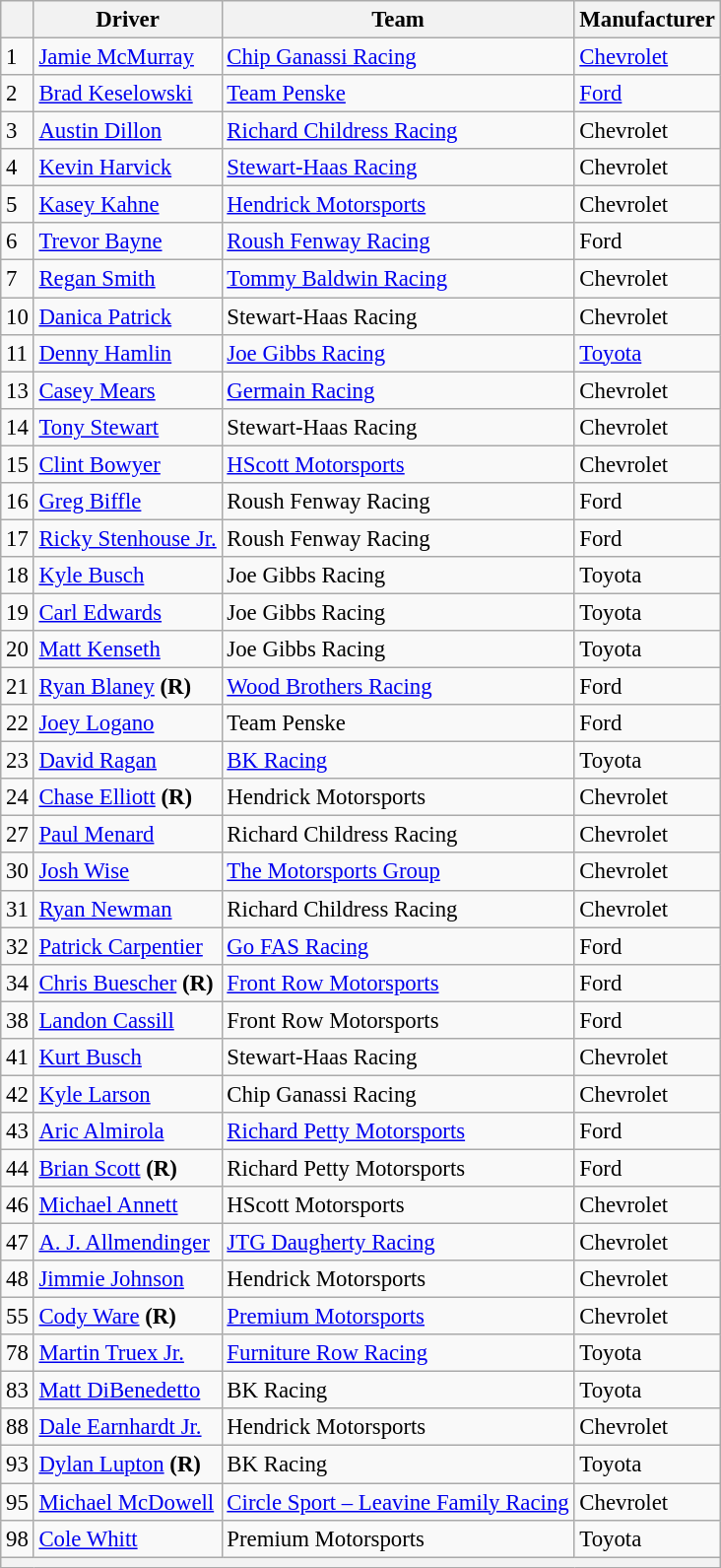<table class="wikitable" style="font-size:95%">
<tr>
<th></th>
<th>Driver</th>
<th>Team</th>
<th>Manufacturer</th>
</tr>
<tr>
<td>1</td>
<td><a href='#'>Jamie McMurray</a></td>
<td><a href='#'>Chip Ganassi Racing</a></td>
<td><a href='#'>Chevrolet</a></td>
</tr>
<tr>
<td>2</td>
<td><a href='#'>Brad Keselowski</a></td>
<td><a href='#'>Team Penske</a></td>
<td><a href='#'>Ford</a></td>
</tr>
<tr>
<td>3</td>
<td><a href='#'>Austin Dillon</a></td>
<td><a href='#'>Richard Childress Racing</a></td>
<td>Chevrolet</td>
</tr>
<tr>
<td>4</td>
<td><a href='#'>Kevin Harvick</a></td>
<td><a href='#'>Stewart-Haas Racing</a></td>
<td>Chevrolet</td>
</tr>
<tr>
<td>5</td>
<td><a href='#'>Kasey Kahne</a></td>
<td><a href='#'>Hendrick Motorsports</a></td>
<td>Chevrolet</td>
</tr>
<tr>
<td>6</td>
<td><a href='#'>Trevor Bayne</a></td>
<td><a href='#'>Roush Fenway Racing</a></td>
<td>Ford</td>
</tr>
<tr>
<td>7</td>
<td><a href='#'>Regan Smith</a></td>
<td><a href='#'>Tommy Baldwin Racing</a></td>
<td>Chevrolet</td>
</tr>
<tr>
<td>10</td>
<td><a href='#'>Danica Patrick</a></td>
<td>Stewart-Haas Racing</td>
<td>Chevrolet</td>
</tr>
<tr>
<td>11</td>
<td><a href='#'>Denny Hamlin</a></td>
<td><a href='#'>Joe Gibbs Racing</a></td>
<td><a href='#'>Toyota</a></td>
</tr>
<tr>
<td>13</td>
<td><a href='#'>Casey Mears</a></td>
<td><a href='#'>Germain Racing</a></td>
<td>Chevrolet</td>
</tr>
<tr>
<td>14</td>
<td><a href='#'>Tony Stewart</a></td>
<td>Stewart-Haas Racing</td>
<td>Chevrolet</td>
</tr>
<tr>
<td>15</td>
<td><a href='#'>Clint Bowyer</a></td>
<td><a href='#'>HScott Motorsports</a></td>
<td>Chevrolet</td>
</tr>
<tr>
<td>16</td>
<td><a href='#'>Greg Biffle</a></td>
<td>Roush Fenway Racing</td>
<td>Ford</td>
</tr>
<tr>
<td>17</td>
<td><a href='#'>Ricky Stenhouse Jr.</a></td>
<td>Roush Fenway Racing</td>
<td>Ford</td>
</tr>
<tr>
<td>18</td>
<td><a href='#'>Kyle Busch</a></td>
<td>Joe Gibbs Racing</td>
<td>Toyota</td>
</tr>
<tr>
<td>19</td>
<td><a href='#'>Carl Edwards</a></td>
<td>Joe Gibbs Racing</td>
<td>Toyota</td>
</tr>
<tr>
<td>20</td>
<td><a href='#'>Matt Kenseth</a></td>
<td>Joe Gibbs Racing</td>
<td>Toyota</td>
</tr>
<tr>
<td>21</td>
<td><a href='#'>Ryan Blaney</a> <strong>(R)</strong></td>
<td><a href='#'>Wood Brothers Racing</a></td>
<td>Ford</td>
</tr>
<tr>
<td>22</td>
<td><a href='#'>Joey Logano</a></td>
<td>Team Penske</td>
<td>Ford</td>
</tr>
<tr>
<td>23</td>
<td><a href='#'>David Ragan</a></td>
<td><a href='#'>BK Racing</a></td>
<td>Toyota</td>
</tr>
<tr>
<td>24</td>
<td><a href='#'>Chase Elliott</a> <strong>(R)</strong></td>
<td>Hendrick Motorsports</td>
<td>Chevrolet</td>
</tr>
<tr>
<td>27</td>
<td><a href='#'>Paul Menard</a></td>
<td>Richard Childress Racing</td>
<td>Chevrolet</td>
</tr>
<tr>
<td>30</td>
<td><a href='#'>Josh Wise</a></td>
<td><a href='#'>The Motorsports Group</a></td>
<td>Chevrolet</td>
</tr>
<tr>
<td>31</td>
<td><a href='#'>Ryan Newman</a></td>
<td>Richard Childress Racing</td>
<td>Chevrolet</td>
</tr>
<tr>
<td>32</td>
<td><a href='#'>Patrick Carpentier</a></td>
<td><a href='#'>Go FAS Racing</a></td>
<td>Ford</td>
</tr>
<tr>
<td>34</td>
<td><a href='#'>Chris Buescher</a> <strong>(R)</strong></td>
<td><a href='#'>Front Row Motorsports</a></td>
<td>Ford</td>
</tr>
<tr>
<td>38</td>
<td><a href='#'>Landon Cassill</a></td>
<td>Front Row Motorsports</td>
<td>Ford</td>
</tr>
<tr>
<td>41</td>
<td><a href='#'>Kurt Busch</a></td>
<td>Stewart-Haas Racing</td>
<td>Chevrolet</td>
</tr>
<tr>
<td>42</td>
<td><a href='#'>Kyle Larson</a></td>
<td>Chip Ganassi Racing</td>
<td>Chevrolet</td>
</tr>
<tr>
<td>43</td>
<td><a href='#'>Aric Almirola</a></td>
<td><a href='#'>Richard Petty Motorsports</a></td>
<td>Ford</td>
</tr>
<tr>
<td>44</td>
<td><a href='#'>Brian Scott</a> <strong>(R)</strong></td>
<td>Richard Petty Motorsports</td>
<td>Ford</td>
</tr>
<tr>
<td>46</td>
<td><a href='#'>Michael Annett</a></td>
<td>HScott Motorsports</td>
<td>Chevrolet</td>
</tr>
<tr>
<td>47</td>
<td><a href='#'>A. J. Allmendinger</a></td>
<td><a href='#'>JTG Daugherty Racing</a></td>
<td>Chevrolet</td>
</tr>
<tr>
<td>48</td>
<td><a href='#'>Jimmie Johnson</a></td>
<td>Hendrick Motorsports</td>
<td>Chevrolet</td>
</tr>
<tr>
<td>55</td>
<td><a href='#'>Cody Ware</a> <strong>(R)</strong></td>
<td><a href='#'>Premium Motorsports</a></td>
<td>Chevrolet</td>
</tr>
<tr>
<td>78</td>
<td><a href='#'>Martin Truex Jr.</a></td>
<td><a href='#'>Furniture Row Racing</a></td>
<td>Toyota</td>
</tr>
<tr>
<td>83</td>
<td><a href='#'>Matt DiBenedetto</a></td>
<td>BK Racing</td>
<td>Toyota</td>
</tr>
<tr>
<td>88</td>
<td><a href='#'>Dale Earnhardt Jr.</a></td>
<td>Hendrick Motorsports</td>
<td>Chevrolet</td>
</tr>
<tr>
<td>93</td>
<td><a href='#'>Dylan Lupton</a> <strong>(R)</strong></td>
<td>BK Racing</td>
<td>Toyota</td>
</tr>
<tr>
<td>95</td>
<td><a href='#'>Michael McDowell</a></td>
<td><a href='#'>Circle Sport – Leavine Family Racing</a></td>
<td>Chevrolet</td>
</tr>
<tr>
<td>98</td>
<td><a href='#'>Cole Whitt</a></td>
<td>Premium Motorsports</td>
<td>Toyota</td>
</tr>
<tr>
<th colspan="4"></th>
</tr>
</table>
